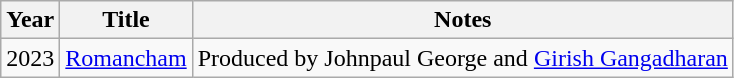<table class=wikitable>
<tr>
<th>Year</th>
<th>Title</th>
<th>Notes</th>
</tr>
<tr>
<td>2023</td>
<td><a href='#'>Romancham</a></td>
<td>Produced by Johnpaul George and <a href='#'>Girish Gangadharan</a></td>
</tr>
</table>
